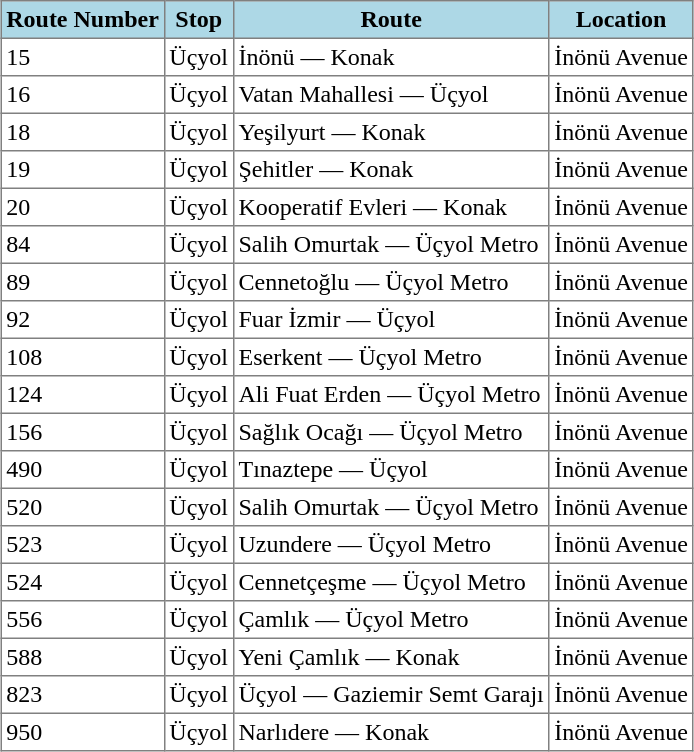<table class="toccolours" border="1" cellpadding="3" style="border-collapse:collapse; margin: 1em auto;">
<tr style="background:lightblue;">
<th>Route Number</th>
<th>Stop</th>
<th>Route</th>
<th>Location</th>
</tr>
<tr>
<td>15</td>
<td>Üçyol</td>
<td>İnönü — Konak</td>
<td>İnönü Avenue</td>
</tr>
<tr>
<td>16</td>
<td>Üçyol</td>
<td>Vatan Mahallesi — Üçyol</td>
<td>İnönü Avenue</td>
</tr>
<tr>
<td>18</td>
<td>Üçyol</td>
<td>Yeşilyurt — Konak</td>
<td>İnönü Avenue</td>
</tr>
<tr>
<td>19</td>
<td>Üçyol</td>
<td>Şehitler — Konak</td>
<td>İnönü Avenue</td>
</tr>
<tr>
<td>20</td>
<td>Üçyol</td>
<td>Kooperatif Evleri — Konak</td>
<td>İnönü Avenue</td>
</tr>
<tr>
<td>84</td>
<td>Üçyol</td>
<td>Salih Omurtak — Üçyol Metro</td>
<td>İnönü Avenue</td>
</tr>
<tr>
<td>89</td>
<td>Üçyol</td>
<td>Cennetoğlu — Üçyol Metro</td>
<td>İnönü Avenue</td>
</tr>
<tr>
<td>92</td>
<td>Üçyol</td>
<td>Fuar İzmir — Üçyol</td>
<td>İnönü Avenue</td>
</tr>
<tr>
<td>108</td>
<td>Üçyol</td>
<td>Eserkent — Üçyol Metro</td>
<td>İnönü Avenue</td>
</tr>
<tr>
<td>124</td>
<td>Üçyol</td>
<td>Ali Fuat Erden — Üçyol Metro</td>
<td>İnönü Avenue</td>
</tr>
<tr>
<td>156</td>
<td>Üçyol</td>
<td>Sağlık Ocağı — Üçyol Metro</td>
<td>İnönü Avenue</td>
</tr>
<tr>
<td>490</td>
<td>Üçyol</td>
<td>Tınaztepe — Üçyol</td>
<td>İnönü Avenue</td>
</tr>
<tr>
<td>520</td>
<td>Üçyol</td>
<td>Salih Omurtak — Üçyol Metro</td>
<td>İnönü Avenue</td>
</tr>
<tr>
<td>523</td>
<td>Üçyol</td>
<td>Uzundere — Üçyol Metro</td>
<td>İnönü Avenue</td>
</tr>
<tr>
<td>524</td>
<td>Üçyol</td>
<td>Cennetçeşme — Üçyol Metro</td>
<td>İnönü Avenue</td>
</tr>
<tr>
<td>556</td>
<td>Üçyol</td>
<td>Çamlık — Üçyol Metro</td>
<td>İnönü Avenue</td>
</tr>
<tr>
<td>588</td>
<td>Üçyol</td>
<td>Yeni Çamlık — Konak</td>
<td>İnönü Avenue</td>
</tr>
<tr>
<td>823</td>
<td>Üçyol</td>
<td>Üçyol — Gaziemir Semt Garajı</td>
<td>İnönü Avenue</td>
</tr>
<tr>
<td>950</td>
<td>Üçyol</td>
<td>Narlıdere — Konak</td>
<td>İnönü Avenue</td>
</tr>
</table>
